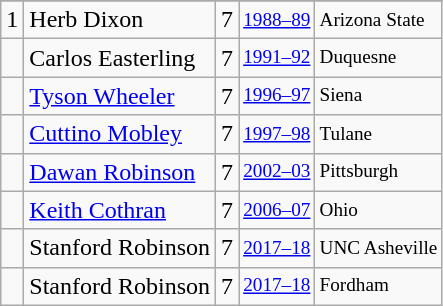<table class="wikitable">
<tr>
</tr>
<tr>
<td>1</td>
<td>Herb Dixon</td>
<td>7</td>
<td style="font-size:80%;"><a href='#'>1988–89</a></td>
<td style="font-size:80%;">Arizona State</td>
</tr>
<tr>
<td></td>
<td>Carlos Easterling</td>
<td>7</td>
<td style="font-size:80%;"><a href='#'>1991–92</a></td>
<td style="font-size:80%;">Duquesne</td>
</tr>
<tr>
<td></td>
<td><a href='#'>Tyson Wheeler</a></td>
<td>7</td>
<td style="font-size:80%;"><a href='#'>1996–97</a></td>
<td style="font-size:80%;">Siena</td>
</tr>
<tr>
<td></td>
<td><a href='#'>Cuttino Mobley</a></td>
<td>7</td>
<td style="font-size:80%;"><a href='#'>1997–98</a></td>
<td style="font-size:80%;">Tulane</td>
</tr>
<tr>
<td></td>
<td><a href='#'>Dawan Robinson</a></td>
<td>7</td>
<td style="font-size:80%;"><a href='#'>2002–03</a></td>
<td style="font-size:80%;">Pittsburgh</td>
</tr>
<tr>
<td></td>
<td><a href='#'>Keith Cothran</a></td>
<td>7</td>
<td style="font-size:80%;"><a href='#'>2006–07</a></td>
<td style="font-size:80%;">Ohio</td>
</tr>
<tr>
<td></td>
<td>Stanford Robinson</td>
<td>7</td>
<td style="font-size:80%;"><a href='#'>2017–18</a></td>
<td style="font-size:80%;">UNC Asheville</td>
</tr>
<tr>
<td></td>
<td>Stanford Robinson</td>
<td>7</td>
<td style="font-size:80%;"><a href='#'>2017–18</a></td>
<td style="font-size:80%;">Fordham</td>
</tr>
</table>
